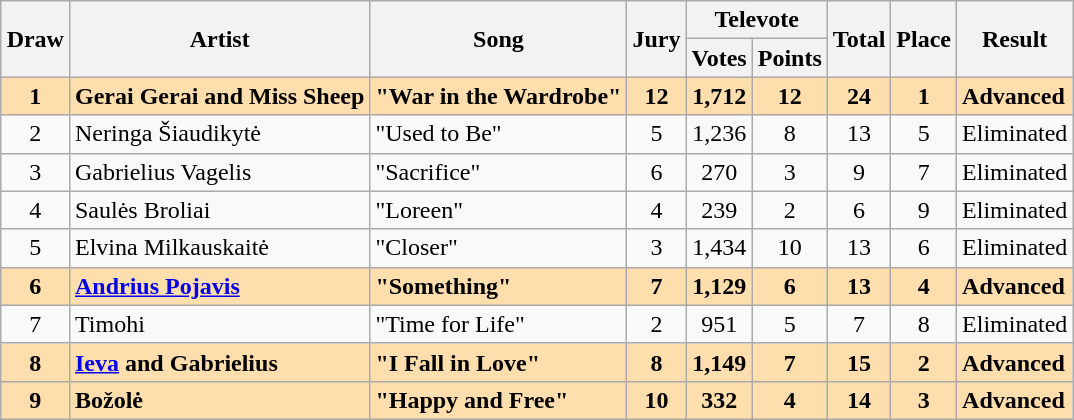<table class="sortable wikitable" style="margin: 1em auto 1em auto; text-align:center;">
<tr>
<th rowspan="2">Draw</th>
<th rowspan="2">Artist</th>
<th rowspan="2">Song</th>
<th rowspan="2">Jury</th>
<th colspan="2">Televote</th>
<th rowspan="2">Total</th>
<th rowspan="2">Place</th>
<th rowspan="2">Result</th>
</tr>
<tr>
<th>Votes</th>
<th>Points</th>
</tr>
<tr style="font-weight:bold; background:navajowhite;">
<td>1</td>
<td align="left">Gerai Gerai and Miss Sheep</td>
<td align="left">"War in the Wardrobe"</td>
<td>12</td>
<td>1,712</td>
<td>12</td>
<td>24</td>
<td>1</td>
<td align="left">Advanced</td>
</tr>
<tr>
<td>2</td>
<td align="left">Neringa Šiaudikytė</td>
<td align="left">"Used to Be"</td>
<td>5</td>
<td>1,236</td>
<td>8</td>
<td>13</td>
<td>5</td>
<td align="left">Eliminated</td>
</tr>
<tr>
<td>3</td>
<td align="left">Gabrielius Vagelis</td>
<td align="left">"Sacrifice"</td>
<td>6</td>
<td>270</td>
<td>3</td>
<td>9</td>
<td>7</td>
<td align="left">Eliminated</td>
</tr>
<tr>
<td>4</td>
<td align="left">Saulės Broliai</td>
<td align="left">"Loreen"</td>
<td>4</td>
<td>239</td>
<td>2</td>
<td>6</td>
<td>9</td>
<td align="left">Eliminated</td>
</tr>
<tr>
<td>5</td>
<td align="left">Elvina Milkauskaitė</td>
<td align="left">"Closer"</td>
<td>3</td>
<td>1,434</td>
<td>10</td>
<td>13</td>
<td>6</td>
<td align="left">Eliminated</td>
</tr>
<tr style="font-weight:bold; background:navajowhite;">
<td>6</td>
<td align="left"><a href='#'>Andrius Pojavis</a></td>
<td align="left">"Something"</td>
<td>7</td>
<td>1,129</td>
<td>6</td>
<td>13</td>
<td>4</td>
<td align="left">Advanced</td>
</tr>
<tr>
<td>7</td>
<td align="left">Timohi</td>
<td align="left">"Time for Life"</td>
<td>2</td>
<td>951</td>
<td>5</td>
<td>7</td>
<td>8</td>
<td align="left">Eliminated</td>
</tr>
<tr style="font-weight:bold; background:navajowhite;">
<td>8</td>
<td align="left"><a href='#'>Ieva</a> and Gabrielius</td>
<td align="left">"I Fall in Love"</td>
<td>8</td>
<td>1,149</td>
<td>7</td>
<td>15</td>
<td>2</td>
<td align="left">Advanced</td>
</tr>
<tr style="font-weight:bold; background:navajowhite;">
<td>9</td>
<td align="left">Božolė</td>
<td align="left">"Happy and Free"</td>
<td>10</td>
<td>332</td>
<td>4</td>
<td>14</td>
<td>3</td>
<td align="left">Advanced</td>
</tr>
</table>
